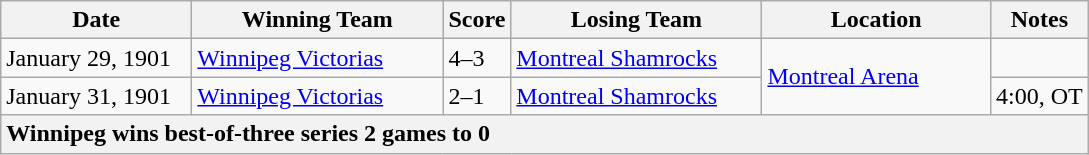<table class="wikitable">
<tr>
<th width="120">Date</th>
<th width="160">Winning Team</th>
<th width="5">Score</th>
<th width="160">Losing Team</th>
<th width="145">Location</th>
<th>Notes</th>
</tr>
<tr>
<td>January 29, 1901</td>
<td><a href='#'>Winnipeg Victorias</a></td>
<td>4–3</td>
<td><a href='#'>Montreal Shamrocks</a></td>
<td rowspan="2"><a href='#'>Montreal Arena</a></td>
</tr>
<tr>
<td>January 31, 1901</td>
<td><a href='#'>Winnipeg Victorias</a></td>
<td>2–1</td>
<td><a href='#'>Montreal Shamrocks</a></td>
<td>4:00, OT</td>
</tr>
<tr>
<th colspan="6" style="text-align:left;">Winnipeg wins best-of-three series 2 games to 0</th>
</tr>
</table>
